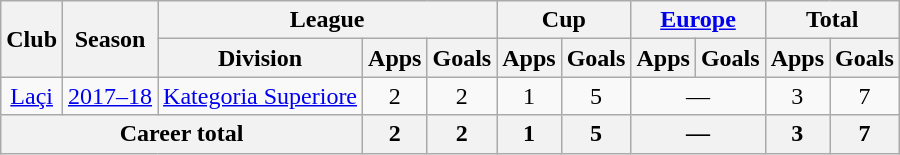<table class="wikitable" style="text-align:center">
<tr>
<th rowspan="2">Club</th>
<th rowspan="2">Season</th>
<th colspan="3">League</th>
<th colspan="2">Cup</th>
<th colspan="2"><a href='#'>Europe</a></th>
<th colspan="2">Total</th>
</tr>
<tr>
<th>Division</th>
<th>Apps</th>
<th>Goals</th>
<th>Apps</th>
<th>Goals</th>
<th>Apps</th>
<th>Goals</th>
<th>Apps</th>
<th>Goals</th>
</tr>
<tr>
<td><a href='#'>Laçi</a></td>
<td><a href='#'>2017–18</a></td>
<td><a href='#'>Kategoria Superiore</a></td>
<td>2</td>
<td>2</td>
<td>1</td>
<td>5</td>
<td colspan="2">—</td>
<td>3</td>
<td>7</td>
</tr>
<tr>
<th colspan="3">Career total</th>
<th>2</th>
<th>2</th>
<th>1</th>
<th>5</th>
<th colspan="2">—</th>
<th>3</th>
<th>7</th>
</tr>
</table>
